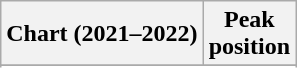<table class="wikitable sortable plainrowheaders" style="text-align:center">
<tr>
<th scope="col">Chart (2021–2022)</th>
<th scope="col">Peak<br>position</th>
</tr>
<tr>
</tr>
<tr>
</tr>
<tr>
</tr>
<tr>
</tr>
<tr>
</tr>
</table>
